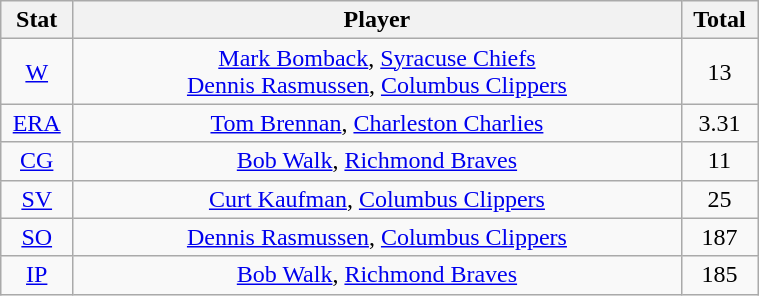<table class="wikitable" width="40%" style="text-align:center;">
<tr>
<th width="5%">Stat</th>
<th width="60%">Player</th>
<th width="5%">Total</th>
</tr>
<tr>
<td><a href='#'>W</a></td>
<td><a href='#'>Mark Bomback</a>, <a href='#'>Syracuse Chiefs</a> <br> <a href='#'>Dennis Rasmussen</a>, <a href='#'>Columbus Clippers</a></td>
<td>13</td>
</tr>
<tr>
<td><a href='#'>ERA</a></td>
<td><a href='#'>Tom Brennan</a>, <a href='#'>Charleston Charlies</a></td>
<td>3.31</td>
</tr>
<tr>
<td><a href='#'>CG</a></td>
<td><a href='#'>Bob Walk</a>, <a href='#'>Richmond Braves</a></td>
<td>11</td>
</tr>
<tr>
<td><a href='#'>SV</a></td>
<td><a href='#'>Curt Kaufman</a>, <a href='#'>Columbus Clippers</a></td>
<td>25</td>
</tr>
<tr>
<td><a href='#'>SO</a></td>
<td><a href='#'>Dennis Rasmussen</a>, <a href='#'>Columbus Clippers</a></td>
<td>187</td>
</tr>
<tr>
<td><a href='#'>IP</a></td>
<td><a href='#'>Bob Walk</a>, <a href='#'>Richmond Braves</a></td>
<td>185</td>
</tr>
</table>
